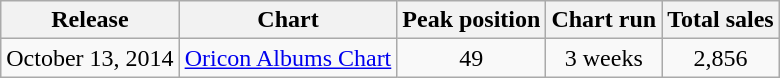<table class="wikitable">
<tr>
<th align="left">Release</th>
<th align="left">Chart</th>
<th align="left">Peak position</th>
<th align="left">Chart run</th>
<th align="left">Total sales</th>
</tr>
<tr>
<td align="left">October 13, 2014</td>
<td align="left"><a href='#'>Oricon Albums Chart</a></td>
<td align="center">49</td>
<td align="center">3 weeks</td>
<td align="center">2,856</td>
</tr>
</table>
